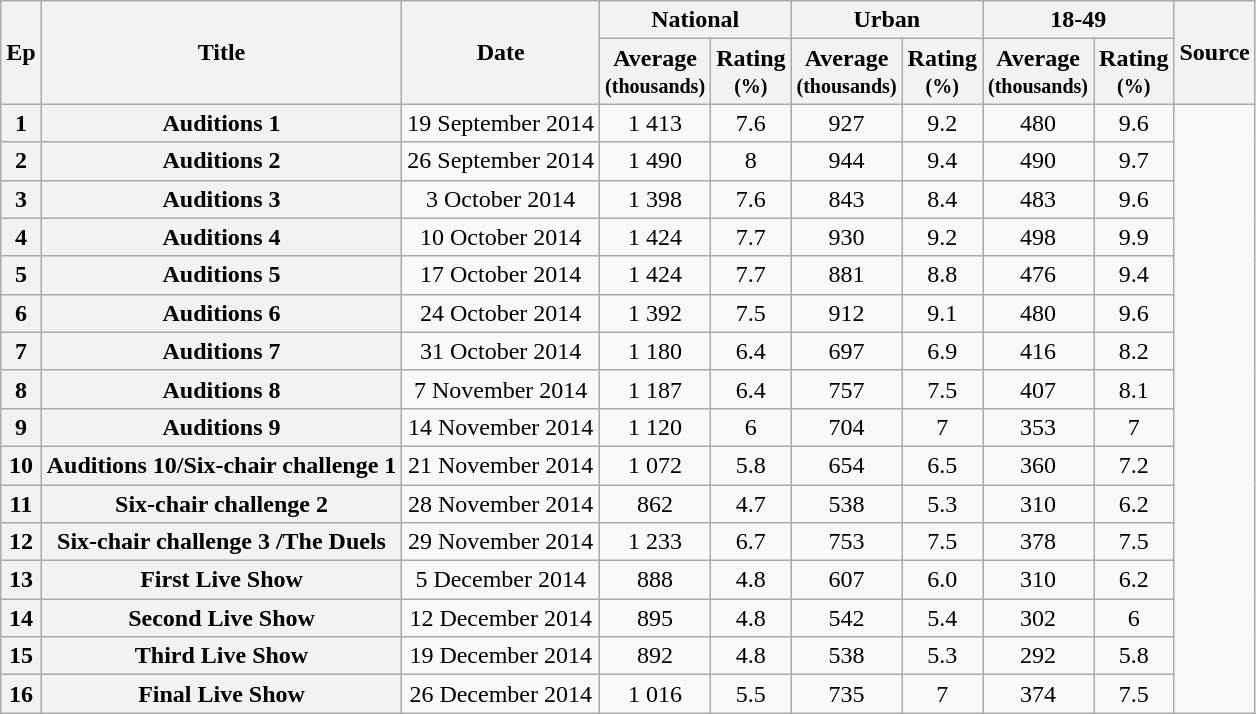<table class="wikitable" style="text-align:center">
<tr>
<th rowspan="2">Ep</th>
<th rowspan="2">Title</th>
<th rowspan="2">Date</th>
<th colspan="2">National</th>
<th colspan="2">Urban</th>
<th colspan="2">18-49</th>
<th rowspan="2">Source</th>
</tr>
<tr>
<th>Average<br><small>(thousands)</small></th>
<th>Rating<br><small>(%)</small></th>
<th>Average<br><small>(thousands)</small></th>
<th>Rating<br><small>(%)</small></th>
<th>Average<br><small>(thousands)</small></th>
<th>Rating<br><small>(%)</small></th>
</tr>
<tr>
<th>1</th>
<th>Auditions 1</th>
<td>19 September 2014</td>
<td>1 413</td>
<td>7.6</td>
<td>927</td>
<td>9.2</td>
<td>480</td>
<td>9.6</td>
<td rowspan="16"></td>
</tr>
<tr>
<th>2</th>
<th>Auditions 2</th>
<td>26 September 2014</td>
<td>1 490</td>
<td>8</td>
<td>944</td>
<td>9.4</td>
<td>490</td>
<td>9.7</td>
</tr>
<tr>
<th>3</th>
<th>Auditions 3</th>
<td>3 October 2014</td>
<td>1 398</td>
<td>7.6</td>
<td>843</td>
<td>8.4</td>
<td>483</td>
<td>9.6</td>
</tr>
<tr>
<th>4</th>
<th>Auditions 4</th>
<td>10 October 2014</td>
<td>1 424</td>
<td>7.7</td>
<td>930</td>
<td>9.2</td>
<td>498</td>
<td>9.9</td>
</tr>
<tr>
<th>5</th>
<th>Auditions 5</th>
<td>17 October 2014</td>
<td>1 424</td>
<td>7.7</td>
<td>881</td>
<td>8.8</td>
<td>476</td>
<td>9.4</td>
</tr>
<tr>
<th>6</th>
<th>Auditions 6</th>
<td>24 October 2014</td>
<td>1 392</td>
<td>7.5</td>
<td>912</td>
<td>9.1</td>
<td>480</td>
<td>9.6</td>
</tr>
<tr>
<th>7</th>
<th>Auditions 7</th>
<td>31 October 2014</td>
<td>1 180</td>
<td>6.4</td>
<td>697</td>
<td>6.9</td>
<td>416</td>
<td>8.2</td>
</tr>
<tr>
<th>8</th>
<th>Auditions 8</th>
<td>7 November 2014</td>
<td>1 187</td>
<td>6.4</td>
<td>757</td>
<td>7.5</td>
<td>407</td>
<td>8.1</td>
</tr>
<tr>
<th>9</th>
<th>Auditions 9</th>
<td>14 November 2014</td>
<td>1 120</td>
<td>6</td>
<td>704</td>
<td>7</td>
<td>353</td>
<td>7</td>
</tr>
<tr>
<th>10</th>
<th>Auditions 10/Six-chair challenge 1</th>
<td>21 November 2014</td>
<td>1 072</td>
<td>5.8</td>
<td>654</td>
<td>6.5</td>
<td>360</td>
<td>7.2</td>
</tr>
<tr>
<th>11</th>
<th>Six-chair challenge 2</th>
<td>28 November 2014</td>
<td>862</td>
<td>4.7</td>
<td>538</td>
<td>5.3</td>
<td>310</td>
<td>6.2</td>
</tr>
<tr>
<th>12</th>
<th>Six-chair challenge 3 /The Duels</th>
<td>29 November 2014</td>
<td>1 233</td>
<td>6.7</td>
<td>753</td>
<td>7.5</td>
<td>378</td>
<td>7.5</td>
</tr>
<tr>
<th>13</th>
<th>First Live Show</th>
<td>5 December 2014</td>
<td>888</td>
<td>4.8</td>
<td>607</td>
<td>6.0</td>
<td>310</td>
<td>6.2</td>
</tr>
<tr>
<th>14</th>
<th>Second Live Show</th>
<td>12 December 2014</td>
<td>895</td>
<td>4.8</td>
<td>542</td>
<td>5.4</td>
<td>302</td>
<td>6</td>
</tr>
<tr>
<th>15</th>
<th>Third Live Show</th>
<td>19 December 2014</td>
<td>892</td>
<td>4.8</td>
<td>538</td>
<td>5.3</td>
<td>292</td>
<td>5.8</td>
</tr>
<tr>
<th>16</th>
<th>Final Live Show</th>
<td>26 December 2014</td>
<td>1 016</td>
<td>5.5</td>
<td>735</td>
<td>7</td>
<td>374</td>
<td>7.5</td>
</tr>
</table>
